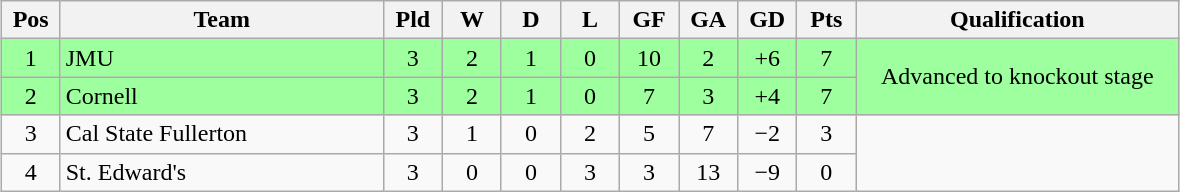<table class="wikitable" style="text-align:center; margin: 1em auto">
<tr>
<th style="width:2em">Pos</th>
<th style="width:13em">Team</th>
<th style="width:2em">Pld</th>
<th style="width:2em">W</th>
<th style="width:2em">D</th>
<th style="width:2em">L</th>
<th style="width:2em">GF</th>
<th style="width:2em">GA</th>
<th style="width:2em">GD</th>
<th style="width:2em">Pts</th>
<th style="width:13em">Qualification</th>
</tr>
<tr bgcolor="#9eff9e">
<td>1</td>
<td style="text-align:left">JMU</td>
<td>3</td>
<td>2</td>
<td>1</td>
<td>0</td>
<td>10</td>
<td>2</td>
<td>+6</td>
<td>7</td>
<td rowspan="2">Advanced to knockout stage</td>
</tr>
<tr bgcolor="#9eff9e">
<td>2</td>
<td style="text-align:left">Cornell</td>
<td>3</td>
<td>2</td>
<td>1</td>
<td>0</td>
<td>7</td>
<td>3</td>
<td>+4</td>
<td>7</td>
</tr>
<tr>
<td>3</td>
<td style="text-align:left">Cal State Fullerton</td>
<td>3</td>
<td>1</td>
<td>0</td>
<td>2</td>
<td>5</td>
<td>7</td>
<td>−2</td>
<td>3</td>
<td rowspan="2"></td>
</tr>
<tr>
<td>4</td>
<td style="text-align:left">St. Edward's</td>
<td>3</td>
<td>0</td>
<td>0</td>
<td>3</td>
<td>3</td>
<td>13</td>
<td>−9</td>
<td>0</td>
</tr>
</table>
